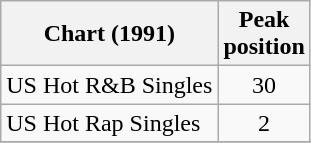<table class="wikitable">
<tr>
<th>Chart (1991)</th>
<th>Peak<br>position</th>
</tr>
<tr>
<td>US Hot R&B Singles</td>
<td align="center">30</td>
</tr>
<tr>
<td>US Hot Rap Singles</td>
<td align="center">2</td>
</tr>
<tr>
</tr>
</table>
